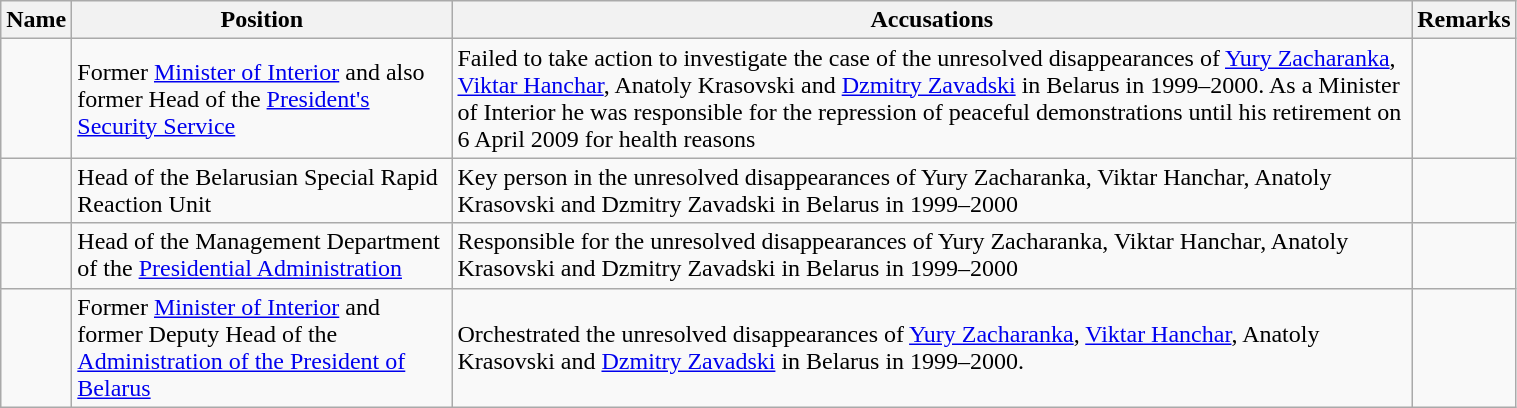<table class="wikitable sortable" style="width: 80%">
<tr>
<th>Name</th>
<th>Position</th>
<th>Accusations</th>
<th>Remarks</th>
</tr>
<tr>
<td></td>
<td>Former <a href='#'>Minister of Interior</a> and also former Head of the <a href='#'>President's Security Service</a></td>
<td>Failed to take action to investigate the case of the unresolved disappearances of <a href='#'>Yury Zacharanka</a>, <a href='#'>Viktar Hanchar</a>, Anatoly Krasovski and <a href='#'>Dzmitry Zavadski</a> in Belarus in 1999–2000. As a Minister of Interior he was responsible for the repression of peaceful demonstrations until his retirement on 6 April 2009 for health reasons</td>
<td></td>
</tr>
<tr>
<td></td>
<td>Head of the Belarusian Special Rapid Reaction Unit</td>
<td>Key person in the unresolved disappearances of Yury Zacharanka, Viktar Hanchar, Anatoly Krasovski and Dzmitry Zavadski in Belarus in 1999–2000</td>
<td></td>
</tr>
<tr>
<td></td>
<td>Head of the Management Department of the <a href='#'>Presidential Administration</a></td>
<td>Responsible for the unresolved disappearances of Yury Zacharanka, Viktar Hanchar, Anatoly Krasovski and Dzmitry Zavadski in Belarus in 1999–2000</td>
<td></td>
</tr>
<tr>
<td></td>
<td>Former <a href='#'>Minister of Interior</a> and former Deputy Head of the <a href='#'>Administration of the President of Belarus</a></td>
<td>Orchestrated the unresolved disappearances of <a href='#'>Yury Zacharanka</a>, <a href='#'>Viktar Hanchar</a>, Anatoly Krasovski and <a href='#'>Dzmitry Zavadski</a> in Belarus in 1999–2000.</td>
<td></td>
</tr>
</table>
